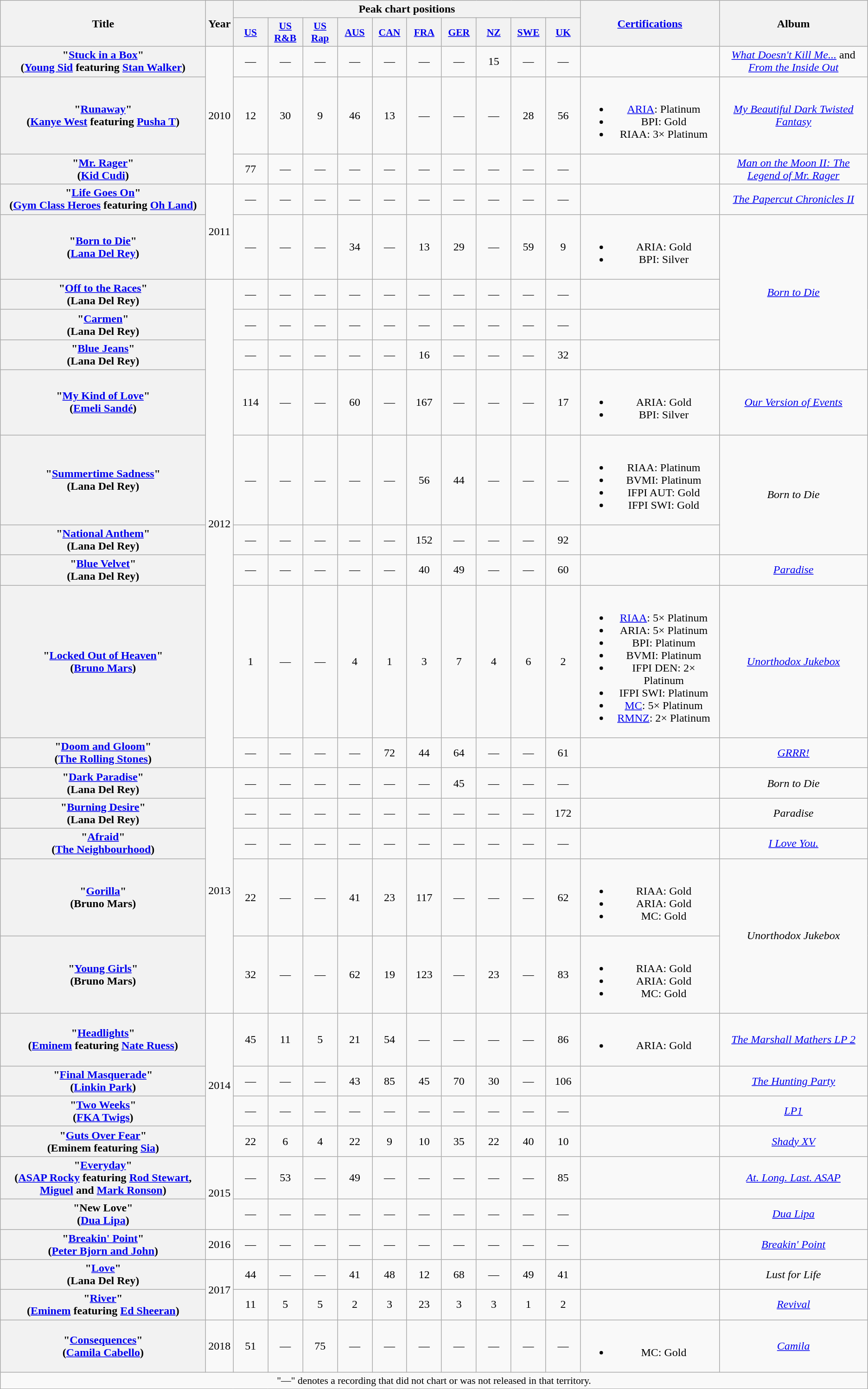<table class="wikitable plainrowheaders" style="text-align:center;" border="1">
<tr>
<th scope="col" rowspan="2" style="width:18em;">Title</th>
<th scope="col" rowspan="2">Year</th>
<th scope="col" colspan="10">Peak chart positions</th>
<th scope="col" rowspan="2" style="width:12em;"><a href='#'>Certifications</a></th>
<th scope="col" rowspan="2">Album</th>
</tr>
<tr>
<th scope="col" style="width:3em;font-size:90%;"><a href='#'>US</a></th>
<th scope="col" style="width:3em;font-size:90%;"><a href='#'>US<br>R&B</a></th>
<th scope="col" style="width:3em;font-size:90%;"><a href='#'>US<br>Rap</a></th>
<th scope="col" style="width:3em;font-size:90%;"><a href='#'>AUS</a></th>
<th scope="col" style="width:3em;font-size:90%;"><a href='#'>CAN</a></th>
<th scope="col" style="width:3em;font-size:90%;"><a href='#'>FRA</a></th>
<th scope="col" style="width:3em;font-size:90%;"><a href='#'>GER</a></th>
<th scope="col" style="width:3em;font-size:90%;"><a href='#'>NZ</a></th>
<th scope="col" style="width:3em;font-size:90%;"><a href='#'>SWE</a></th>
<th scope="col" style="width:3em;font-size:90%;"><a href='#'>UK</a></th>
</tr>
<tr>
<th scope="row">"<a href='#'>Stuck in a Box</a>"<br><span>(<a href='#'>Young Sid</a> featuring <a href='#'>Stan Walker</a>)</span></th>
<td rowspan="3">2010</td>
<td>—</td>
<td>—</td>
<td>—</td>
<td>—</td>
<td>—</td>
<td>—</td>
<td>—</td>
<td>15</td>
<td>—</td>
<td>—</td>
<td></td>
<td rowspan="1"><em><a href='#'>What Doesn't Kill Me...</a></em> and <em><a href='#'>From the Inside Out</a></em></td>
</tr>
<tr>
<th scope="row">"<a href='#'>Runaway</a>"<br><span>(<a href='#'>Kanye West</a> featuring <a href='#'>Pusha T</a>)</span></th>
<td>12</td>
<td>30</td>
<td>9</td>
<td>46</td>
<td>13</td>
<td>—</td>
<td>—</td>
<td>—</td>
<td>28</td>
<td>56</td>
<td><br><ul><li><a href='#'>ARIA</a>: Platinum</li><li>BPI: Gold</li><li>RIAA: 3× Platinum</li></ul></td>
<td><em><a href='#'>My Beautiful Dark Twisted Fantasy</a></em></td>
</tr>
<tr>
<th scope="row">"<a href='#'>Mr. Rager</a>"<br><span>(<a href='#'>Kid Cudi</a>)</span></th>
<td>77</td>
<td>—</td>
<td>—</td>
<td>—</td>
<td>—</td>
<td>—</td>
<td>—</td>
<td>—</td>
<td>—</td>
<td>—</td>
<td></td>
<td rowspan="1"><em><a href='#'>Man on the Moon II: The Legend of Mr. Rager</a></em></td>
</tr>
<tr>
<th scope="row">"<a href='#'>Life Goes On</a>"<br><span>(<a href='#'>Gym Class Heroes</a> featuring <a href='#'>Oh Land</a>)</span></th>
<td rowspan="2">2011</td>
<td>—</td>
<td>—</td>
<td>—</td>
<td>—</td>
<td>—</td>
<td>—</td>
<td>—</td>
<td>—</td>
<td>—</td>
<td>—</td>
<td></td>
<td><em><a href='#'>The Papercut Chronicles II</a></em></td>
</tr>
<tr>
<th scope="row">"<a href='#'>Born to Die</a>"<br><span>(<a href='#'>Lana Del Rey</a>)</span></th>
<td>—</td>
<td>—</td>
<td>—</td>
<td>34</td>
<td>—</td>
<td>13</td>
<td>29</td>
<td>—</td>
<td>59</td>
<td>9</td>
<td><br><ul><li>ARIA: Gold</li><li>BPI: Silver</li></ul></td>
<td rowspan="4"><em><a href='#'>Born to Die</a></em></td>
</tr>
<tr>
<th scope="row">"<a href='#'>Off to the Races</a>"<br><span>(Lana Del Rey)</span></th>
<td rowspan="9">2012</td>
<td>—</td>
<td>—</td>
<td>—</td>
<td>—</td>
<td>—</td>
<td>—</td>
<td>—</td>
<td>—</td>
<td>—</td>
<td>—</td>
<td></td>
</tr>
<tr>
<th scope="row">"<a href='#'>Carmen</a>"<br><span>(Lana Del Rey)</span></th>
<td>—</td>
<td>—</td>
<td>—</td>
<td>—</td>
<td>—</td>
<td>—</td>
<td>—</td>
<td>—</td>
<td>—</td>
<td>—</td>
<td></td>
</tr>
<tr>
<th scope="row">"<a href='#'>Blue Jeans</a>"<br><span>(Lana Del Rey)</span></th>
<td>—</td>
<td>—</td>
<td>—</td>
<td>—</td>
<td>—</td>
<td>16</td>
<td>—</td>
<td>—</td>
<td>—</td>
<td>32</td>
<td></td>
</tr>
<tr>
<th scope="row">"<a href='#'>My Kind of Love</a>"<br><span>(<a href='#'>Emeli Sandé</a>)</span></th>
<td>114</td>
<td>—</td>
<td>—</td>
<td>60</td>
<td>—</td>
<td>167</td>
<td>—</td>
<td>—</td>
<td>—</td>
<td>17</td>
<td><br><ul><li>ARIA: Gold</li><li>BPI: Silver</li></ul></td>
<td><em><a href='#'>Our Version of Events</a></em></td>
</tr>
<tr>
<th scope="row">"<a href='#'>Summertime Sadness</a>"<br><span>(Lana Del Rey)</span></th>
<td>—</td>
<td>—</td>
<td>—</td>
<td>—</td>
<td>—</td>
<td>56</td>
<td>44</td>
<td>—</td>
<td>—</td>
<td>—</td>
<td><br><ul><li>RIAA: Platinum</li><li>BVMI: Platinum</li><li>IFPI AUT: Gold</li><li>IFPI SWI: Gold</li></ul></td>
<td rowspan="2"><em>Born to Die</em></td>
</tr>
<tr>
<th scope="row">"<a href='#'>National Anthem</a>"<br><span>(Lana Del Rey)</span></th>
<td>—</td>
<td>—</td>
<td>—</td>
<td>—</td>
<td>—</td>
<td>152</td>
<td>—</td>
<td>—</td>
<td>—</td>
<td>92</td>
<td></td>
</tr>
<tr>
<th scope="row">"<a href='#'>Blue Velvet</a>"<br><span>(Lana Del Rey)</span></th>
<td>—</td>
<td>—</td>
<td>—</td>
<td>—</td>
<td>—</td>
<td>40</td>
<td>49</td>
<td>—</td>
<td>—</td>
<td>60</td>
<td></td>
<td><em><a href='#'>Paradise</a></em></td>
</tr>
<tr>
<th scope="row">"<a href='#'>Locked Out of Heaven</a>"<br><span>(<a href='#'>Bruno Mars</a>)</span></th>
<td>1</td>
<td>—</td>
<td>—</td>
<td>4</td>
<td>1</td>
<td>3</td>
<td>7</td>
<td>4</td>
<td>6</td>
<td>2</td>
<td><br><ul><li><a href='#'>RIAA</a>: 5× Platinum</li><li>ARIA: 5× Platinum</li><li>BPI: Platinum</li><li>BVMI: Platinum</li><li>IFPI DEN: 2× Platinum</li><li>IFPI SWI: Platinum</li><li><a href='#'>MC</a>: 5× Platinum</li><li><a href='#'>RMNZ</a>: 2× Platinum</li></ul></td>
<td><em><a href='#'>Unorthodox Jukebox</a></em></td>
</tr>
<tr>
<th scope="row">"<a href='#'>Doom and Gloom</a>"<br><span>(<a href='#'>The Rolling Stones</a>)</span></th>
<td>—</td>
<td>—</td>
<td>—</td>
<td>—</td>
<td>72</td>
<td>44</td>
<td>64</td>
<td>—</td>
<td>—</td>
<td>61</td>
<td></td>
<td><em><a href='#'>GRRR!</a></em></td>
</tr>
<tr>
<th scope="row">"<a href='#'>Dark Paradise</a>"<br><span>(Lana Del Rey)</span></th>
<td rowspan="5">2013</td>
<td>—</td>
<td>—</td>
<td>—</td>
<td>—</td>
<td>—</td>
<td>—</td>
<td>45</td>
<td>—</td>
<td>—</td>
<td>—</td>
<td></td>
<td><em>Born to Die</em></td>
</tr>
<tr>
<th scope="row">"<a href='#'>Burning Desire</a>"<br><span>(Lana Del Rey)</span></th>
<td>—</td>
<td>—</td>
<td>—</td>
<td>—</td>
<td>—</td>
<td>—</td>
<td>—</td>
<td>—</td>
<td>—</td>
<td>172</td>
<td></td>
<td><em>Paradise</em></td>
</tr>
<tr>
<th scope="row">"<a href='#'>Afraid</a>"<br><span>(<a href='#'>The Neighbourhood</a>)</span></th>
<td>—</td>
<td>—</td>
<td>—</td>
<td>—</td>
<td>—</td>
<td>—</td>
<td>—</td>
<td>—</td>
<td>—</td>
<td>—</td>
<td></td>
<td><em><a href='#'>I Love You.</a></em></td>
</tr>
<tr>
<th scope="row">"<a href='#'>Gorilla</a>"<br><span>(Bruno Mars)</span></th>
<td>22</td>
<td>—</td>
<td>—</td>
<td>41</td>
<td>23</td>
<td>117</td>
<td>—</td>
<td>—</td>
<td>—</td>
<td>62</td>
<td><br><ul><li>RIAA: Gold</li><li>ARIA: Gold</li><li>MC: Gold</li></ul></td>
<td rowspan="2"><em>Unorthodox Jukebox</em></td>
</tr>
<tr>
<th scope="row">"<a href='#'>Young Girls</a>"<br><span>(Bruno Mars)</span></th>
<td>32</td>
<td>—</td>
<td>—</td>
<td>62</td>
<td>19</td>
<td>123</td>
<td>—</td>
<td>23</td>
<td>—</td>
<td>83</td>
<td><br><ul><li>RIAA: Gold</li><li>ARIA: Gold</li><li>MC: Gold</li></ul></td>
</tr>
<tr>
<th scope="row">"<a href='#'>Headlights</a>"<br><span>(<a href='#'>Eminem</a> featuring <a href='#'>Nate Ruess</a>)</span></th>
<td rowspan="4">2014</td>
<td>45</td>
<td>11</td>
<td>5</td>
<td>21</td>
<td>54</td>
<td>—</td>
<td>—</td>
<td>—</td>
<td>—</td>
<td>86</td>
<td><br><ul><li>ARIA: Gold</li></ul></td>
<td><em><a href='#'>The Marshall Mathers LP 2</a></em></td>
</tr>
<tr>
<th scope="row">"<a href='#'>Final Masquerade</a>"<br><span>(<a href='#'>Linkin Park</a>)</span></th>
<td>—</td>
<td>—</td>
<td>—</td>
<td>43</td>
<td>85</td>
<td>45</td>
<td>70</td>
<td>30</td>
<td>—</td>
<td>106</td>
<td></td>
<td><em><a href='#'>The Hunting Party</a></em></td>
</tr>
<tr>
<th scope="row">"<a href='#'>Two Weeks</a>"<br><span>(<a href='#'>FKA Twigs</a>)</span></th>
<td>—</td>
<td>—</td>
<td>—</td>
<td>—</td>
<td>—</td>
<td>—</td>
<td>—</td>
<td>—</td>
<td>—</td>
<td>—</td>
<td></td>
<td><em><a href='#'>LP1</a></em></td>
</tr>
<tr>
<th scope="row">"<a href='#'>Guts Over Fear</a>"<br><span>(Eminem featuring <a href='#'>Sia</a>)</span></th>
<td>22</td>
<td>6</td>
<td>4</td>
<td>22</td>
<td>9</td>
<td>10</td>
<td>35</td>
<td>22</td>
<td>40</td>
<td>10</td>
<td></td>
<td><em><a href='#'>Shady XV</a></em></td>
</tr>
<tr>
<th scope="row">"<a href='#'>Everyday</a>"<br><span>(<a href='#'>ASAP Rocky</a> featuring <a href='#'>Rod Stewart</a>, <a href='#'>Miguel</a> and <a href='#'>Mark Ronson</a>)</span></th>
<td rowspan="2">2015</td>
<td>—</td>
<td>53</td>
<td>—</td>
<td>49</td>
<td>—</td>
<td>—</td>
<td>—</td>
<td>—</td>
<td>—</td>
<td>85</td>
<td></td>
<td><em><a href='#'>At. Long. Last. ASAP</a></em></td>
</tr>
<tr>
<th scope="row">"New Love"<br><span>(<a href='#'>Dua Lipa</a>)</span></th>
<td>—</td>
<td>—</td>
<td>—</td>
<td>—</td>
<td>—</td>
<td>—</td>
<td>—</td>
<td>—</td>
<td>—</td>
<td>—</td>
<td></td>
<td><em><a href='#'>Dua Lipa</a></em></td>
</tr>
<tr>
<th scope="row">"<a href='#'>Breakin' Point</a>"<br><span>(<a href='#'>Peter Bjorn and John</a>)</span></th>
<td>2016</td>
<td>—</td>
<td>—</td>
<td>—</td>
<td>—</td>
<td>—</td>
<td>—</td>
<td>—</td>
<td>—</td>
<td>—</td>
<td>—</td>
<td></td>
<td><em><a href='#'>Breakin' Point</a></em></td>
</tr>
<tr>
<th scope="row">"<a href='#'>Love</a>"<br><span>(Lana Del Rey)</span></th>
<td rowspan="2">2017</td>
<td>44</td>
<td>—</td>
<td>—</td>
<td>41</td>
<td>48</td>
<td>12</td>
<td>68</td>
<td>—</td>
<td>49</td>
<td>41</td>
<td></td>
<td><em>Lust for Life</em></td>
</tr>
<tr>
<th scope="row">"<a href='#'>River</a>"<br><span>(<a href='#'>Eminem</a> featuring <a href='#'>Ed Sheeran</a>)</span></th>
<td>11</td>
<td>5</td>
<td>5</td>
<td>2</td>
<td>3</td>
<td>23</td>
<td>3</td>
<td>3</td>
<td>1</td>
<td>2</td>
<td></td>
<td><em><a href='#'>Revival</a></em></td>
</tr>
<tr>
<th scope="row">"<a href='#'>Consequences</a>" <br><span>(<a href='#'>Camila Cabello</a>)</span></th>
<td>2018</td>
<td>51</td>
<td>—</td>
<td>75</td>
<td>—</td>
<td>—</td>
<td>—</td>
<td>—</td>
<td>—</td>
<td>—</td>
<td>—</td>
<td><br><ul><li>MC: Gold</li></ul></td>
<td><em><a href='#'>Camila</a></em></td>
</tr>
<tr>
<td colspan="15" style="font-size:90%">"—" denotes a recording that did not chart or was not released in that territory.</td>
</tr>
</table>
